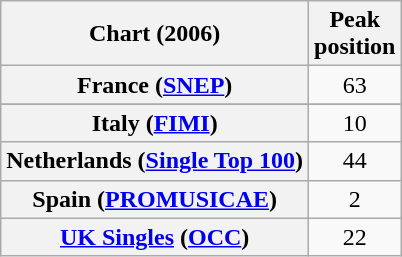<table class="wikitable sortable plainrowheaders" style="text-align:center">
<tr>
<th scope="col">Chart (2006)</th>
<th scope="col">Peak<br>position</th>
</tr>
<tr>
<th scope="row">France (<a href='#'>SNEP</a>)</th>
<td>63</td>
</tr>
<tr>
</tr>
<tr>
<th scope="row">Italy (<a href='#'>FIMI</a>)</th>
<td>10</td>
</tr>
<tr>
<th scope="row">Netherlands (<a href='#'>Single Top 100</a>)</th>
<td>44</td>
</tr>
<tr>
<th scope="row">Spain (<a href='#'>PROMUSICAE</a>)</th>
<td>2</td>
</tr>
<tr>
<th scope="row"><a href='#'>UK Singles</a> (<a href='#'>OCC</a>)</th>
<td>22</td>
</tr>
</table>
